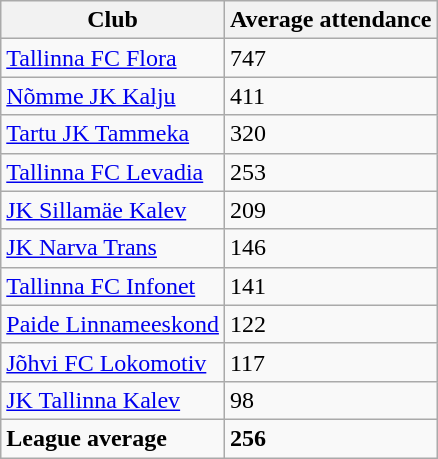<table class="wikitable sortable">
<tr>
<th>Club</th>
<th>Average attendance</th>
</tr>
<tr>
<td><a href='#'>Tallinna FC Flora</a></td>
<td>747</td>
</tr>
<tr>
<td><a href='#'>Nõmme JK Kalju</a></td>
<td>411</td>
</tr>
<tr>
<td><a href='#'>Tartu JK Tammeka</a></td>
<td>320</td>
</tr>
<tr>
<td><a href='#'>Tallinna FC Levadia</a></td>
<td>253</td>
</tr>
<tr>
<td><a href='#'>JK Sillamäe Kalev</a></td>
<td>209</td>
</tr>
<tr>
<td><a href='#'>JK Narva Trans</a></td>
<td>146</td>
</tr>
<tr>
<td><a href='#'>Tallinna FC Infonet</a></td>
<td>141</td>
</tr>
<tr>
<td><a href='#'>Paide Linnameeskond</a></td>
<td>122</td>
</tr>
<tr>
<td><a href='#'>Jõhvi FC Lokomotiv</a></td>
<td>117</td>
</tr>
<tr>
<td><a href='#'>JK Tallinna Kalev</a></td>
<td>98</td>
</tr>
<tr>
<td><strong>League average</strong></td>
<td><strong>256</strong></td>
</tr>
</table>
